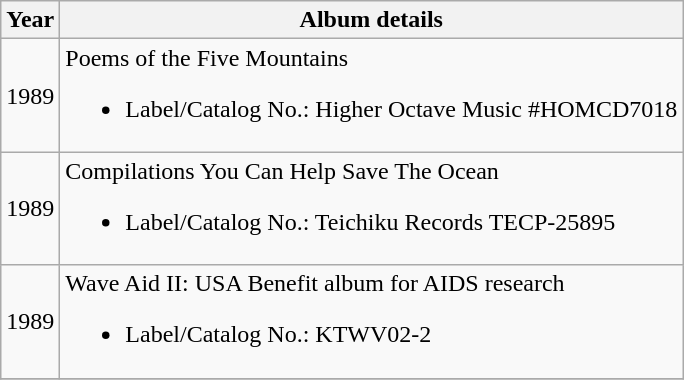<table class="wikitable">
<tr>
<th><strong>Year</strong></th>
<th><strong>Album details</strong></th>
</tr>
<tr>
<td>1989</td>
<td>Poems of the Five Mountains<br><ul><li>Label/Catalog No.: Higher Octave Music #HOMCD7018</li></ul></td>
</tr>
<tr>
<td>1989</td>
<td>Compilations You Can Help Save The Ocean<br><ul><li>Label/Catalog No.: Teichiku Records TECP-25895</li></ul></td>
</tr>
<tr>
<td>1989</td>
<td>Wave Aid II: USA Benefit album for AIDS research<br><ul><li>Label/Catalog No.: KTWV02-2</li></ul></td>
</tr>
<tr>
</tr>
</table>
